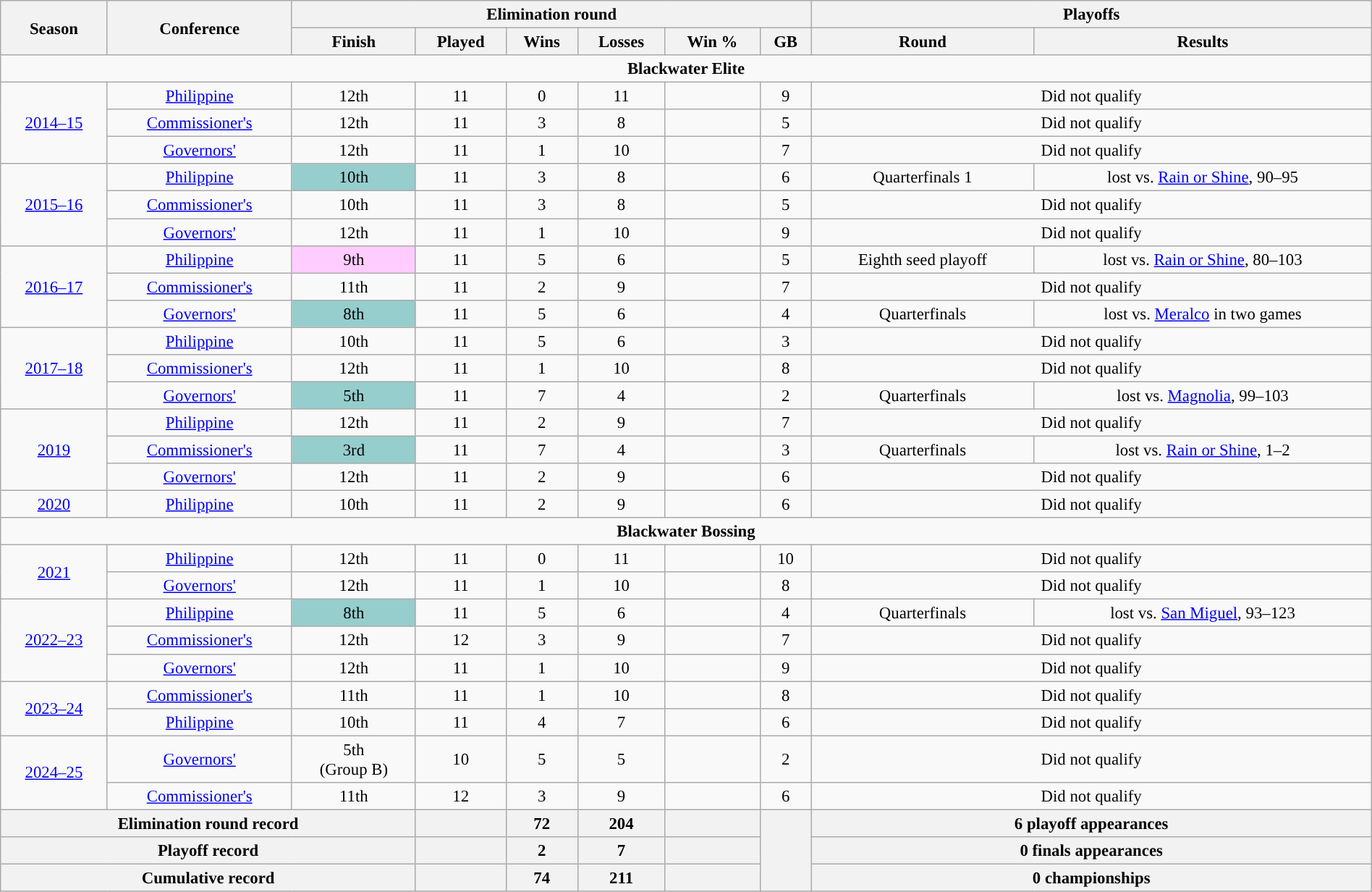<table class="wikitable" style="width:100%; text-align:center; font-size:95%">
<tr>
<th rowspan=2>Season</th>
<th rowspan=2>Conference</th>
<th colspan=6>Elimination round</th>
<th colspan=2>Playoffs</th>
</tr>
<tr>
<th>Finish</th>
<th>Played</th>
<th>Wins</th>
<th>Losses</th>
<th>Win %</th>
<th>GB</th>
<th>Round</th>
<th>Results</th>
</tr>
<tr>
<td align="center" colspan="10"><strong>Blackwater Elite</strong></td>
</tr>
<tr>
<td rowspan=3><a href='#'>2014–15</a> <br> </td>
<td><a href='#'>Philippine</a></td>
<td>12th</td>
<td>11</td>
<td>0</td>
<td>11</td>
<td></td>
<td>9</td>
<td colspan=2>Did not qualify</td>
</tr>
<tr>
<td><a href='#'>Commissioner's</a></td>
<td>12th</td>
<td>11</td>
<td>3</td>
<td>8</td>
<td></td>
<td>5</td>
<td colspan=2>Did not qualify</td>
</tr>
<tr>
<td><a href='#'>Governors'</a></td>
<td>12th</td>
<td>11</td>
<td>1</td>
<td>10</td>
<td></td>
<td>7</td>
<td colspan=2>Did not qualify</td>
</tr>
<tr>
<td rowspan=3><a href='#'>2015–16</a> <br> </td>
<td><a href='#'>Philippine</a></td>
<td bgcolor="#96CDCD">10th</td>
<td>11</td>
<td>3</td>
<td>8</td>
<td></td>
<td>6</td>
<td>Quarterfinals 1</td>
<td>lost vs. <a href='#'>Rain or Shine</a>, 90–95</td>
</tr>
<tr>
<td><a href='#'>Commissioner's</a></td>
<td>10th</td>
<td>11</td>
<td>3</td>
<td>8</td>
<td></td>
<td>5</td>
<td colspan=2>Did not qualify</td>
</tr>
<tr>
<td><a href='#'>Governors'</a></td>
<td>12th</td>
<td>11</td>
<td>1</td>
<td>10</td>
<td></td>
<td>9</td>
<td colspan=2>Did not qualify</td>
</tr>
<tr>
<td rowspan=3><a href='#'>2016–17</a> <br> </td>
<td><a href='#'>Philippine</a></td>
<td bgcolor="#FFCCFF">9th</td>
<td>11</td>
<td>5</td>
<td>6</td>
<td></td>
<td>5</td>
<td>Eighth seed playoff</td>
<td>lost vs. <a href='#'>Rain or Shine</a>, 80–103</td>
</tr>
<tr>
<td><a href='#'>Commissioner's</a></td>
<td>11th</td>
<td>11</td>
<td>2</td>
<td>9</td>
<td></td>
<td>7</td>
<td colspan=2>Did not qualify</td>
</tr>
<tr>
<td><a href='#'>Governors'</a></td>
<td bgcolor="#96CDCD">8th</td>
<td>11</td>
<td>5</td>
<td>6</td>
<td></td>
<td>4</td>
<td>Quarterfinals</td>
<td>lost vs. <a href='#'>Meralco</a> in two games</td>
</tr>
<tr>
<td rowspan=3><a href='#'>2017–18</a> <br> </td>
<td><a href='#'>Philippine</a></td>
<td>10th</td>
<td>11</td>
<td>5</td>
<td>6</td>
<td></td>
<td>3</td>
<td colspan=2>Did not qualify</td>
</tr>
<tr>
<td><a href='#'>Commissioner's</a></td>
<td>12th</td>
<td>11</td>
<td>1</td>
<td>10</td>
<td></td>
<td>8</td>
<td colspan=2>Did not qualify</td>
</tr>
<tr>
<td><a href='#'>Governors'</a></td>
<td bgcolor="#96CDCD">5th</td>
<td>11</td>
<td>7</td>
<td>4</td>
<td></td>
<td>2</td>
<td>Quarterfinals</td>
<td>lost vs. <a href='#'>Magnolia</a>, 99–103</td>
</tr>
<tr>
<td rowspan=3><a href='#'>2019</a> <br> </td>
<td><a href='#'>Philippine</a></td>
<td>12th</td>
<td>11</td>
<td>2</td>
<td>9</td>
<td></td>
<td>7</td>
<td colspan=2>Did not qualify</td>
</tr>
<tr>
<td><a href='#'>Commissioner's</a></td>
<td bgcolor="#96CDCD">3rd</td>
<td>11</td>
<td>7</td>
<td>4</td>
<td></td>
<td>3</td>
<td>Quarterfinals</td>
<td>lost vs. <a href='#'>Rain or Shine</a>, 1–2</td>
</tr>
<tr>
<td><a href='#'>Governors'</a></td>
<td>12th</td>
<td>11</td>
<td>2</td>
<td>9</td>
<td></td>
<td>6</td>
<td colspan=2>Did not qualify</td>
</tr>
<tr>
<td><a href='#'>2020</a> <br> </td>
<td><a href='#'>Philippine</a></td>
<td>10th</td>
<td>11</td>
<td>2</td>
<td>9</td>
<td></td>
<td>6</td>
<td colspan=2>Did not qualify</td>
</tr>
<tr>
<td align="center" colspan="10"><strong>Blackwater Bossing</strong></td>
</tr>
<tr>
<td rowspan=2><a href='#'>2021</a> <br> </td>
<td><a href='#'>Philippine</a></td>
<td>12th</td>
<td>11</td>
<td>0</td>
<td>11</td>
<td></td>
<td>10</td>
<td colspan=2>Did not qualify</td>
</tr>
<tr>
<td><a href='#'>Governors'</a></td>
<td>12th</td>
<td>11</td>
<td>1</td>
<td>10</td>
<td></td>
<td>8</td>
<td colspan=2>Did not qualify</td>
</tr>
<tr>
<td rowspan=3><a href='#'>2022–23</a> <br> </td>
<td><a href='#'>Philippine</a></td>
<td bgcolor="#96CDCD">8th</td>
<td>11</td>
<td>5</td>
<td>6</td>
<td></td>
<td>4</td>
<td>Quarterfinals</td>
<td>lost vs. <a href='#'>San Miguel</a>, 93–123</td>
</tr>
<tr>
<td><a href='#'>Commissioner's</a></td>
<td>12th</td>
<td>12</td>
<td>3</td>
<td>9</td>
<td></td>
<td>7</td>
<td colspan=2>Did not qualify</td>
</tr>
<tr>
<td><a href='#'>Governors'</a></td>
<td>12th</td>
<td>11</td>
<td>1</td>
<td>10</td>
<td></td>
<td>9</td>
<td colspan=2>Did not qualify</td>
</tr>
<tr>
<td rowspan=2><a href='#'>2023–24</a> <br> </td>
<td><a href='#'>Commissioner's</a></td>
<td>11th</td>
<td>11</td>
<td>1</td>
<td>10</td>
<td></td>
<td>8</td>
<td colspan=2>Did not qualify</td>
</tr>
<tr>
<td><a href='#'>Philippine</a></td>
<td>10th</td>
<td>11</td>
<td>4</td>
<td>7</td>
<td></td>
<td>6</td>
<td colspan=2>Did not qualify</td>
</tr>
<tr>
<td rowspan=2><a href='#'>2024–25</a> <br> </td>
<td><a href='#'>Governors'</a></td>
<td>5th <br> (Group B)</td>
<td>10</td>
<td>5</td>
<td>5</td>
<td></td>
<td>2</td>
<td colspan=2>Did not qualify</td>
</tr>
<tr>
<td><a href='#'>Commissioner's</a></td>
<td>11th</td>
<td>12</td>
<td>3</td>
<td>9</td>
<td></td>
<td>6</td>
<td colspan=2>Did not qualify</td>
</tr>
<tr>
<th colspan=3>Elimination round record</th>
<th></th>
<th>72</th>
<th>204</th>
<th></th>
<th rowspan=3></th>
<th colspan=2>6 playoff appearances</th>
</tr>
<tr>
<th colspan=3>Playoff record</th>
<th></th>
<th>2</th>
<th>7</th>
<th></th>
<th colspan=2>0 finals appearances</th>
</tr>
<tr>
<th colspan=3>Cumulative record</th>
<th></th>
<th>74</th>
<th>211</th>
<th></th>
<th colspan=2>0 championships</th>
</tr>
</table>
